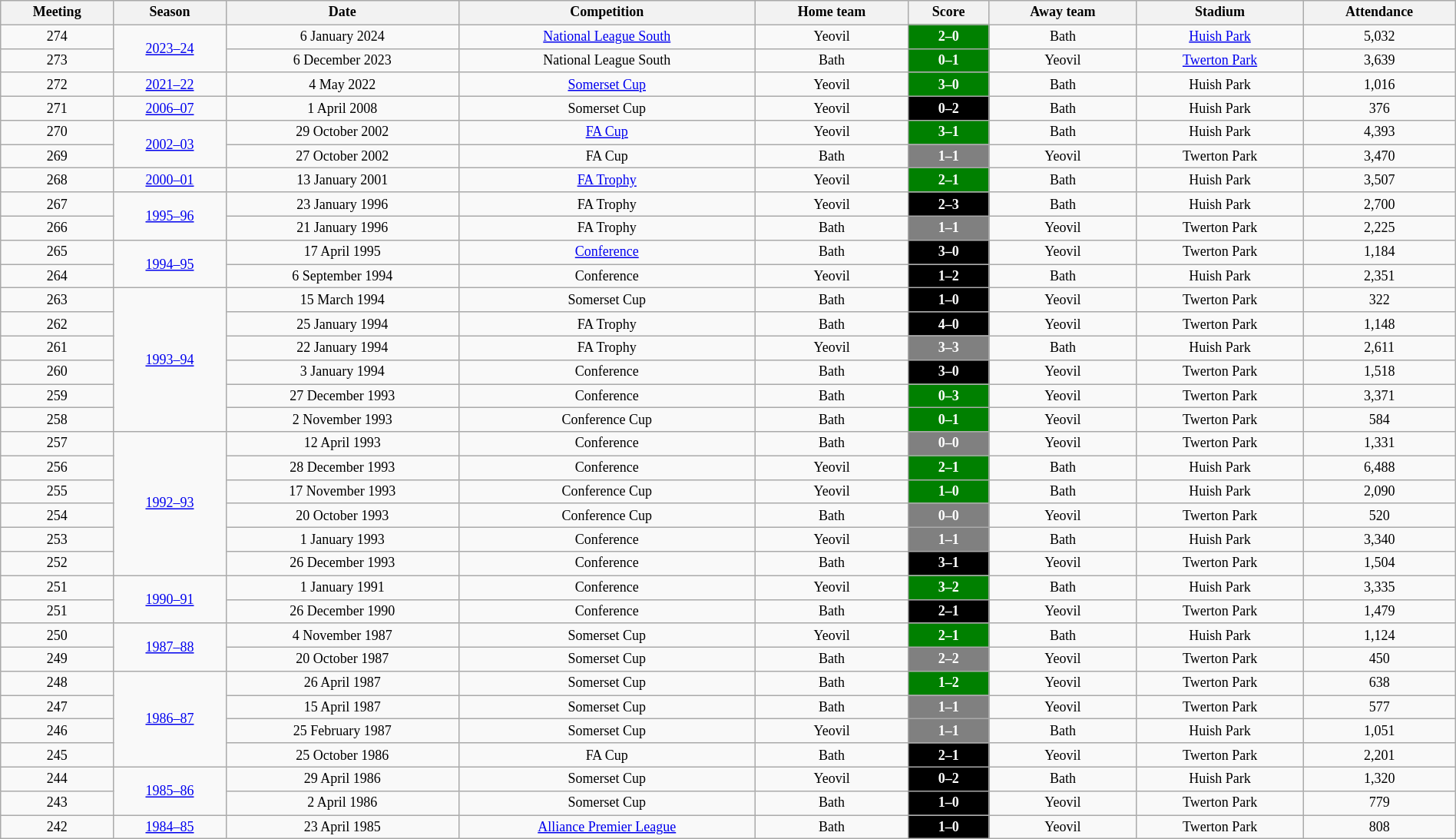<table class="wikitable" style="text-align: center; width: 100%; font-size: 12px">
<tr>
<th>Meeting</th>
<th>Season</th>
<th>Date</th>
<th>Competition</th>
<th>Home team</th>
<th>Score</th>
<th>Away team</th>
<th>Stadium</th>
<th>Attendance</th>
</tr>
<tr>
<td>274</td>
<td rowspan="2"><a href='#'>2023–24</a></td>
<td>6 January 2024</td>
<td><a href='#'>National League South</a></td>
<td>Yeovil</td>
<td style="background:#008000; text-align:center; color:white;"><strong>2–0</strong></td>
<td>Bath</td>
<td><a href='#'>Huish Park</a></td>
<td>5,032</td>
</tr>
<tr>
<td>273</td>
<td>6 December 2023</td>
<td>National League South</td>
<td>Bath</td>
<td style="background:#008000; text-align:center; color:white;"><strong>0–1</strong></td>
<td>Yeovil</td>
<td><a href='#'>Twerton Park</a></td>
<td>3,639</td>
</tr>
<tr>
<td>272</td>
<td><a href='#'>2021–22</a></td>
<td>4 May 2022</td>
<td><a href='#'>Somerset Cup</a></td>
<td>Yeovil</td>
<td style="background:#008000; text-align:center; color:white;"><strong>3–0</strong></td>
<td>Bath</td>
<td>Huish Park</td>
<td>1,016</td>
</tr>
<tr>
<td>271</td>
<td><a href='#'>2006–07</a></td>
<td>1 April 2008</td>
<td>Somerset Cup</td>
<td>Yeovil</td>
<td style="background:black; text-align:center; color:white;"><strong>0–2</strong></td>
<td>Bath</td>
<td>Huish Park</td>
<td>376</td>
</tr>
<tr>
<td>270</td>
<td rowspan="2"><a href='#'>2002–03</a></td>
<td>29 October 2002</td>
<td><a href='#'>FA Cup</a></td>
<td>Yeovil</td>
<td style="background:#008000; text-align:center; color:white;"><strong>3–1</strong></td>
<td>Bath</td>
<td>Huish Park</td>
<td>4,393</td>
</tr>
<tr>
<td>269</td>
<td>27 October 2002</td>
<td>FA Cup</td>
<td>Bath</td>
<td style="background:gray; text-align:center; color:white;"><strong>1–1</strong></td>
<td>Yeovil</td>
<td>Twerton Park</td>
<td>3,470</td>
</tr>
<tr>
<td>268</td>
<td><a href='#'>2000–01</a></td>
<td>13 January 2001</td>
<td><a href='#'>FA Trophy</a></td>
<td>Yeovil</td>
<td style="background:#008000; text-align:center; color:white;"><strong>2–1</strong></td>
<td>Bath</td>
<td>Huish Park</td>
<td>3,507</td>
</tr>
<tr>
<td>267</td>
<td rowspan="2"><a href='#'>1995–96</a></td>
<td>23 January 1996</td>
<td>FA Trophy</td>
<td>Yeovil</td>
<td style="background:black; text-align:center; color:white;"><strong>2–3</strong></td>
<td>Bath</td>
<td>Huish Park</td>
<td>2,700</td>
</tr>
<tr>
<td>266</td>
<td>21 January 1996</td>
<td>FA Trophy</td>
<td>Bath</td>
<td style="background:gray; text-align:center; color:white;"><strong>1–1</strong></td>
<td>Yeovil</td>
<td>Twerton Park</td>
<td>2,225</td>
</tr>
<tr>
<td>265</td>
<td rowspan="2"><a href='#'>1994–95</a></td>
<td>17 April 1995</td>
<td><a href='#'>Conference</a></td>
<td>Bath</td>
<td style="background:black; text-align:center; color:white;"><strong>3–0</strong></td>
<td>Yeovil</td>
<td>Twerton Park</td>
<td>1,184</td>
</tr>
<tr>
<td>264</td>
<td>6 September 1994</td>
<td>Conference</td>
<td>Yeovil</td>
<td style="background:black; text-align:center; color:white;"><strong>1–2</strong></td>
<td>Bath</td>
<td>Huish Park</td>
<td>2,351</td>
</tr>
<tr>
<td>263</td>
<td rowspan="6"><a href='#'>1993–94</a></td>
<td>15 March 1994</td>
<td>Somerset Cup</td>
<td>Bath</td>
<td style="background:black; text-align:center; color:white;"><strong>1–0</strong></td>
<td>Yeovil</td>
<td>Twerton Park</td>
<td>322</td>
</tr>
<tr>
<td>262</td>
<td>25 January 1994</td>
<td>FA Trophy</td>
<td>Bath</td>
<td style="background:black; text-align:center; color:white;"><strong>4–0</strong></td>
<td>Yeovil</td>
<td>Twerton Park</td>
<td>1,148</td>
</tr>
<tr>
<td>261</td>
<td>22 January 1994</td>
<td>FA Trophy</td>
<td>Yeovil</td>
<td style="background:gray; text-align:center; color:white;"><strong>3–3</strong></td>
<td>Bath</td>
<td>Huish Park</td>
<td>2,611</td>
</tr>
<tr>
<td>260</td>
<td>3 January 1994</td>
<td>Conference</td>
<td>Bath</td>
<td style="background:black; text-align:center; color:white;"><strong>3–0</strong></td>
<td>Yeovil</td>
<td>Twerton Park</td>
<td>1,518</td>
</tr>
<tr>
<td>259</td>
<td>27 December 1993</td>
<td>Conference</td>
<td>Bath</td>
<td style="background:#008000; text-align:center; color:white;"><strong>0–3</strong></td>
<td>Yeovil</td>
<td>Twerton Park</td>
<td>3,371</td>
</tr>
<tr>
<td>258</td>
<td>2 November 1993</td>
<td>Conference Cup</td>
<td>Bath</td>
<td style="background:#008000; text-align:center; color:white;"><strong>0–1</strong></td>
<td>Yeovil</td>
<td>Twerton Park</td>
<td>584</td>
</tr>
<tr>
<td>257</td>
<td rowspan="6"><a href='#'>1992–93</a></td>
<td>12 April 1993</td>
<td>Conference</td>
<td>Bath</td>
<td style="background:gray; text-align:center; color:white;"><strong>0–0</strong></td>
<td>Yeovil</td>
<td>Twerton Park</td>
<td>1,331</td>
</tr>
<tr>
<td>256</td>
<td>28 December 1993</td>
<td>Conference</td>
<td>Yeovil</td>
<td style="background:#008000; text-align:center; color:white;"><strong>2–1</strong></td>
<td>Bath</td>
<td>Huish Park</td>
<td>6,488</td>
</tr>
<tr>
<td>255</td>
<td>17 November 1993</td>
<td>Conference Cup</td>
<td>Yeovil</td>
<td style="background:#008000; text-align:center; color:white;"><strong>1–0</strong></td>
<td>Bath</td>
<td>Huish Park</td>
<td>2,090</td>
</tr>
<tr>
<td>254</td>
<td>20 October 1993</td>
<td>Conference Cup</td>
<td>Bath</td>
<td style="background:gray; text-align:center; color:white;"><strong>0–0</strong></td>
<td>Yeovil</td>
<td>Twerton Park</td>
<td>520</td>
</tr>
<tr>
<td>253</td>
<td>1 January 1993</td>
<td>Conference</td>
<td>Yeovil</td>
<td style="background:gray; text-align:center; color:white;"><strong>1–1</strong></td>
<td>Bath</td>
<td>Huish Park</td>
<td>3,340</td>
</tr>
<tr>
<td>252</td>
<td>26 December 1993</td>
<td>Conference</td>
<td>Bath</td>
<td style="background:black; text-align:center; color:white;"><strong>3–1</strong></td>
<td>Yeovil</td>
<td>Twerton Park</td>
<td>1,504</td>
</tr>
<tr>
<td>251</td>
<td rowspan="2"><a href='#'>1990–91</a></td>
<td>1 January 1991</td>
<td>Conference</td>
<td>Yeovil</td>
<td style="background:#008000; text-align:center; color:white;"><strong>3–2</strong></td>
<td>Bath</td>
<td>Huish Park</td>
<td>3,335</td>
</tr>
<tr>
<td>251</td>
<td>26 December 1990</td>
<td>Conference</td>
<td>Bath</td>
<td style="background:black; text-align:center; color:white;"><strong>2–1</strong></td>
<td>Yeovil</td>
<td>Twerton Park</td>
<td>1,479</td>
</tr>
<tr>
<td>250</td>
<td rowspan="2"><a href='#'>1987–88</a></td>
<td>4 November 1987</td>
<td>Somerset Cup</td>
<td>Yeovil</td>
<td style="background:#008000; text-align:center; color:white;"><strong>2–1</strong></td>
<td>Bath</td>
<td>Huish Park</td>
<td>1,124</td>
</tr>
<tr>
<td>249</td>
<td>20 October 1987</td>
<td>Somerset Cup</td>
<td>Bath</td>
<td style="background:gray; text-align:center; color:white;"><strong>2–2</strong></td>
<td>Yeovil</td>
<td>Twerton Park</td>
<td>450</td>
</tr>
<tr>
<td>248</td>
<td rowspan="4"><a href='#'>1986–87</a></td>
<td>26 April 1987</td>
<td>Somerset Cup</td>
<td>Bath</td>
<td style="background:#008000; text-align:center; color:white;"><strong>1–2</strong></td>
<td>Yeovil</td>
<td>Twerton Park</td>
<td>638</td>
</tr>
<tr>
<td>247</td>
<td>15 April 1987</td>
<td>Somerset Cup</td>
<td>Bath</td>
<td style="background:gray; text-align:center; color:white;"><strong>1–1</strong></td>
<td>Yeovil</td>
<td>Twerton Park</td>
<td>577</td>
</tr>
<tr>
<td>246</td>
<td>25 February 1987</td>
<td>Somerset Cup</td>
<td>Yeovil</td>
<td style="background:gray; text-align:center; color:white;"><strong>1–1</strong></td>
<td>Bath</td>
<td>Huish Park</td>
<td>1,051</td>
</tr>
<tr>
<td>245</td>
<td>25 October 1986</td>
<td>FA Cup</td>
<td>Bath</td>
<td style="background:black; text-align:center; color:white;"><strong>2–1</strong></td>
<td>Yeovil</td>
<td>Twerton Park</td>
<td>2,201</td>
</tr>
<tr>
<td>244</td>
<td rowspan="2"><a href='#'>1985–86</a></td>
<td>29 April 1986</td>
<td>Somerset Cup</td>
<td>Yeovil</td>
<td style="background:black; text-align:center; color:white;"><strong>0–2</strong></td>
<td>Bath</td>
<td>Huish Park</td>
<td>1,320</td>
</tr>
<tr>
<td>243</td>
<td>2 April 1986</td>
<td>Somerset Cup</td>
<td>Bath</td>
<td style="background:black; text-align:center; color:white;"><strong>1–0</strong></td>
<td>Yeovil</td>
<td>Twerton Park</td>
<td>779</td>
</tr>
<tr>
<td>242</td>
<td><a href='#'>1984–85</a></td>
<td>23 April 1985</td>
<td><a href='#'>Alliance Premier League</a></td>
<td>Bath</td>
<td style="background:black; text-align:center; color:white;"><strong>1–0</strong></td>
<td>Yeovil</td>
<td>Twerton Park</td>
<td>808</td>
</tr>
</table>
